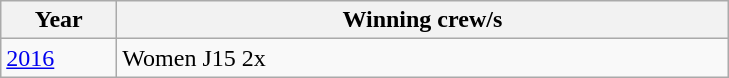<table class="wikitable">
<tr>
<th width=70>Year</th>
<th width=400>Winning crew/s</th>
</tr>
<tr>
<td><a href='#'>2016</a></td>
<td>Women J15 2x </td>
</tr>
</table>
